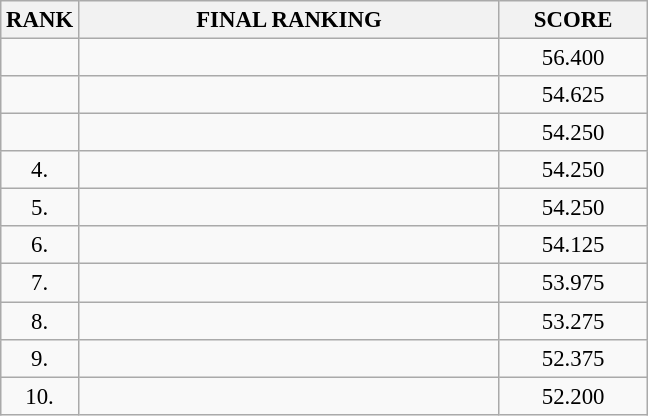<table class="wikitable" style="font-size:95%;">
<tr>
<th>RANK</th>
<th align="left" style="width: 18em">FINAL RANKING</th>
<th align="center" style="width: 6em">SCORE</th>
</tr>
<tr>
<td align="center"></td>
<td></td>
<td align="center">56.400</td>
</tr>
<tr>
<td align="center"></td>
<td></td>
<td align="center">54.625</td>
</tr>
<tr>
<td align="center"></td>
<td></td>
<td align="center">54.250</td>
</tr>
<tr>
<td align="center">4.</td>
<td></td>
<td align="center">54.250</td>
</tr>
<tr>
<td align="center">5.</td>
<td></td>
<td align="center">54.250</td>
</tr>
<tr>
<td align="center">6.</td>
<td></td>
<td align="center">54.125</td>
</tr>
<tr>
<td align="center">7.</td>
<td></td>
<td align="center">53.975</td>
</tr>
<tr>
<td align="center">8.</td>
<td></td>
<td align="center">53.275</td>
</tr>
<tr>
<td align="center">9.</td>
<td></td>
<td align="center">52.375</td>
</tr>
<tr>
<td align="center">10.</td>
<td></td>
<td align="center">52.200</td>
</tr>
</table>
